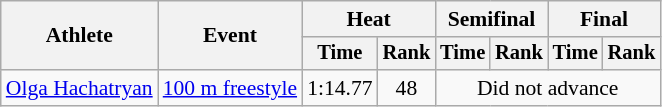<table class=wikitable style="font-size:90%">
<tr>
<th rowspan="2">Athlete</th>
<th rowspan="2">Event</th>
<th colspan="2">Heat</th>
<th colspan="2">Semifinal</th>
<th colspan="2">Final</th>
</tr>
<tr style="font-size:95%">
<th>Time</th>
<th>Rank</th>
<th>Time</th>
<th>Rank</th>
<th>Time</th>
<th>Rank</th>
</tr>
<tr align=center>
<td align=left><a href='#'>Olga Hachatryan</a></td>
<td align=left><a href='#'>100 m freestyle</a></td>
<td>1:14.77</td>
<td>48</td>
<td colspan=4>Did not advance</td>
</tr>
</table>
